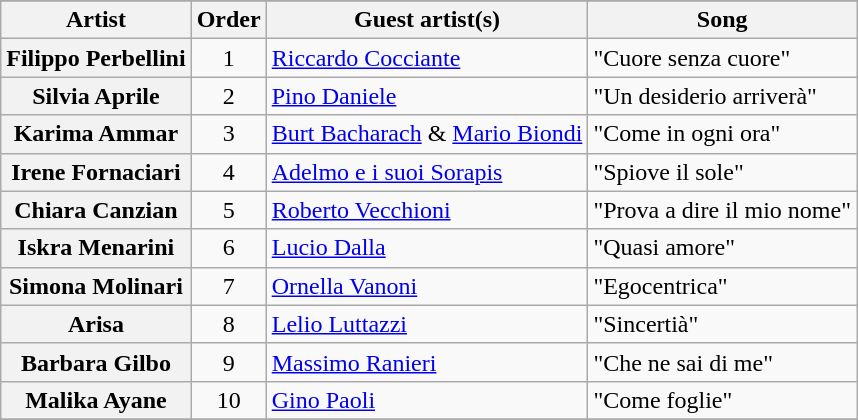<table class="sortable wikitable plainrowheaders">
<tr>
</tr>
<tr>
<th>Artist</th>
<th>Order</th>
<th>Guest artist(s)</th>
<th>Song</th>
</tr>
<tr>
<th scope="row">Filippo Perbellini</th>
<td style="text-align:center;">1</td>
<td><a href='#'>Riccardo Cocciante</a></td>
<td>"Cuore senza cuore"</td>
</tr>
<tr>
<th scope="row">Silvia Aprile</th>
<td style="text-align:center;">2</td>
<td><a href='#'>Pino Daniele</a></td>
<td>"Un desiderio arriverà"</td>
</tr>
<tr>
<th scope="row">Karima Ammar</th>
<td style="text-align:center;">3</td>
<td><a href='#'>Burt Bacharach</a> & <a href='#'>Mario Biondi</a></td>
<td>"Come in ogni ora"</td>
</tr>
<tr>
<th scope="row">Irene Fornaciari</th>
<td style="text-align:center;">4</td>
<td><a href='#'>Adelmo e i suoi Sorapis</a></td>
<td>"Spiove il sole"</td>
</tr>
<tr>
<th scope="row">Chiara Canzian</th>
<td style="text-align:center;">5</td>
<td><a href='#'>Roberto Vecchioni</a></td>
<td>"Prova a dire il mio nome"</td>
</tr>
<tr>
<th scope="row">Iskra Menarini</th>
<td style="text-align:center;">6</td>
<td><a href='#'>Lucio Dalla</a></td>
<td>"Quasi amore"</td>
</tr>
<tr>
<th scope="row">Simona Molinari</th>
<td style="text-align:center;">7</td>
<td><a href='#'>Ornella Vanoni</a></td>
<td>"Egocentrica"</td>
</tr>
<tr>
<th scope="row">Arisa</th>
<td style="text-align:center;">8</td>
<td><a href='#'>Lelio Luttazzi</a></td>
<td>"Sincertià"</td>
</tr>
<tr>
<th scope="row">Barbara Gilbo</th>
<td style="text-align:center;">9</td>
<td><a href='#'>Massimo Ranieri</a></td>
<td>"Che ne sai di me"</td>
</tr>
<tr>
<th scope="row">Malika Ayane</th>
<td style="text-align:center;">10</td>
<td><a href='#'>Gino Paoli</a></td>
<td>"Come foglie"</td>
</tr>
<tr>
</tr>
</table>
